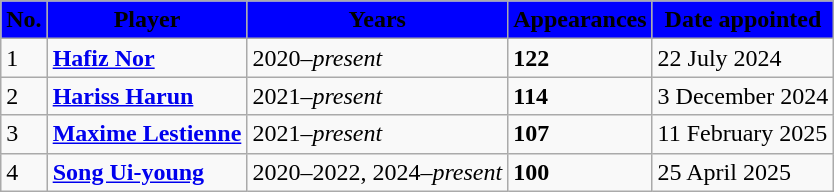<table class="wikitable">
<tr>
<th style="background-color:blue;"><span> No.</span></th>
<th style="background-color:blue;"><span> Player</span></th>
<th style="background-color:blue;"><span> Years</span></th>
<th style="background-color:blue;"><span> Appearances</span></th>
<th style="background-color:blue;"><span> Date appointed</span></th>
</tr>
<tr>
<td>1</td>
<td align="centre"> <strong><a href='#'>Hafiz Nor</a></strong></td>
<td>2020–<em>present</em></td>
<td><strong>122</strong></td>
<td>22 July 2024</td>
</tr>
<tr>
<td>2</td>
<td align="centre"> <strong><a href='#'>Hariss Harun</a></strong></td>
<td>2021–<em>present</em></td>
<td><strong>114</strong></td>
<td>3 December 2024</td>
</tr>
<tr>
<td>3</td>
<td align="centre"> <strong><a href='#'>Maxime Lestienne</a></strong></td>
<td>2021–<em>present</em></td>
<td><strong>107</strong></td>
<td>11 February 2025</td>
</tr>
<tr>
<td>4</td>
<td align="centre"> <strong><a href='#'>Song Ui-young</a></strong></td>
<td>2020–2022, 2024–<em>present</em></td>
<td><strong>100</strong></td>
<td>25 April 2025</td>
</tr>
</table>
